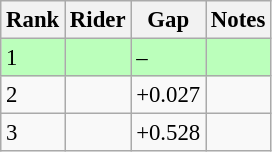<table class="wikitable" style="font-size:95%" style="text-align:center; width:35em;">
<tr>
<th>Rank</th>
<th>Rider</th>
<th>Gap</th>
<th>Notes</th>
</tr>
<tr bgcolor=bbffbb>
<td>1</td>
<td align=left></td>
<td>–</td>
<td></td>
</tr>
<tr>
<td>2</td>
<td align=left></td>
<td>+0.027</td>
<td></td>
</tr>
<tr>
<td>3</td>
<td align=left></td>
<td>+0.528</td>
<td></td>
</tr>
</table>
